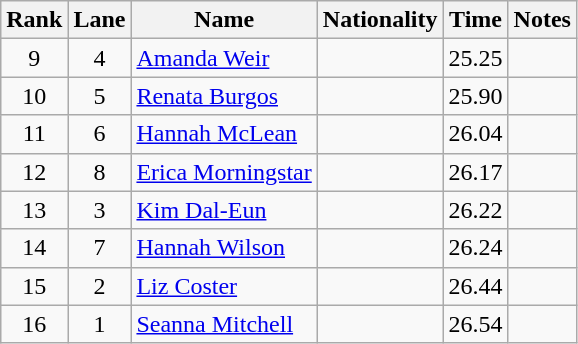<table class="wikitable sortable" style="text-align:center">
<tr>
<th>Rank</th>
<th>Lane</th>
<th>Name</th>
<th>Nationality</th>
<th>Time</th>
<th>Notes</th>
</tr>
<tr>
<td>9</td>
<td>4</td>
<td align=left><a href='#'>Amanda Weir</a></td>
<td align=left></td>
<td>25.25</td>
<td></td>
</tr>
<tr>
<td>10</td>
<td>5</td>
<td align=left><a href='#'>Renata Burgos</a></td>
<td align=left></td>
<td>25.90</td>
<td></td>
</tr>
<tr>
<td>11</td>
<td>6</td>
<td align=left><a href='#'>Hannah McLean</a></td>
<td align=left></td>
<td>26.04</td>
<td></td>
</tr>
<tr>
<td>12</td>
<td>8</td>
<td align=left><a href='#'>Erica Morningstar</a></td>
<td align=left></td>
<td>26.17</td>
<td></td>
</tr>
<tr>
<td>13</td>
<td>3</td>
<td align=left><a href='#'>Kim Dal-Eun</a></td>
<td align=left></td>
<td>26.22</td>
<td></td>
</tr>
<tr>
<td>14</td>
<td>7</td>
<td align=left><a href='#'>Hannah Wilson</a></td>
<td align=left></td>
<td>26.24</td>
<td></td>
</tr>
<tr>
<td>15</td>
<td>2</td>
<td align=left><a href='#'>Liz Coster</a></td>
<td align=left></td>
<td>26.44</td>
<td></td>
</tr>
<tr>
<td>16</td>
<td>1</td>
<td align=left><a href='#'>Seanna Mitchell</a></td>
<td align=left></td>
<td>26.54</td>
<td></td>
</tr>
</table>
